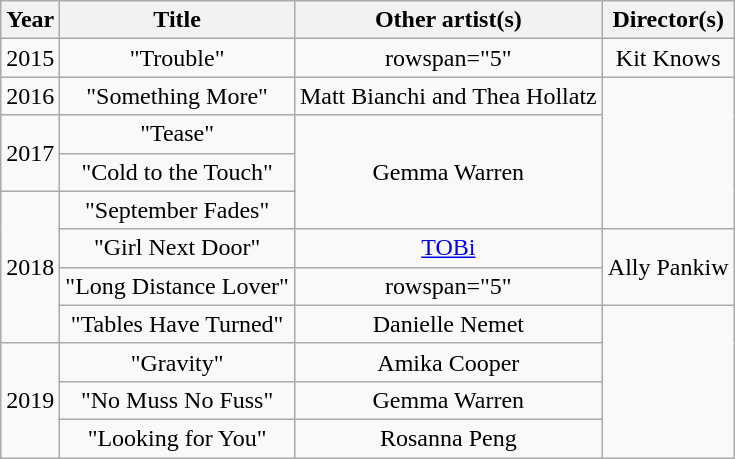<table class="wikitable" style="text-align:center;">
<tr>
<th>Year</th>
<th>Title</th>
<th>Other artist(s)</th>
<th>Director(s)</th>
</tr>
<tr>
<td>2015</td>
<td>"Trouble"</td>
<td>rowspan="5" </td>
<td>Kit Knows</td>
</tr>
<tr>
<td>2016</td>
<td>"Something More"</td>
<td>Matt Bianchi and Thea Hollatz</td>
</tr>
<tr>
<td rowspan="2">2017</td>
<td>"Tease"</td>
<td rowspan="3">Gemma Warren</td>
</tr>
<tr>
<td>"Cold to the Touch"</td>
</tr>
<tr>
<td rowspan="4">2018</td>
<td>"September Fades"</td>
</tr>
<tr>
<td>"Girl Next Door"</td>
<td><a href='#'>TOBi</a></td>
<td rowspan="2">Ally Pankiw</td>
</tr>
<tr>
<td>"Long Distance Lover"</td>
<td>rowspan="5" </td>
</tr>
<tr>
<td>"Tables Have Turned"</td>
<td>Danielle Nemet</td>
</tr>
<tr>
<td rowspan="3">2019</td>
<td>"Gravity"</td>
<td>Amika Cooper</td>
</tr>
<tr>
<td>"No Muss No Fuss"</td>
<td>Gemma Warren</td>
</tr>
<tr>
<td>"Looking for You"</td>
<td>Rosanna Peng</td>
</tr>
</table>
